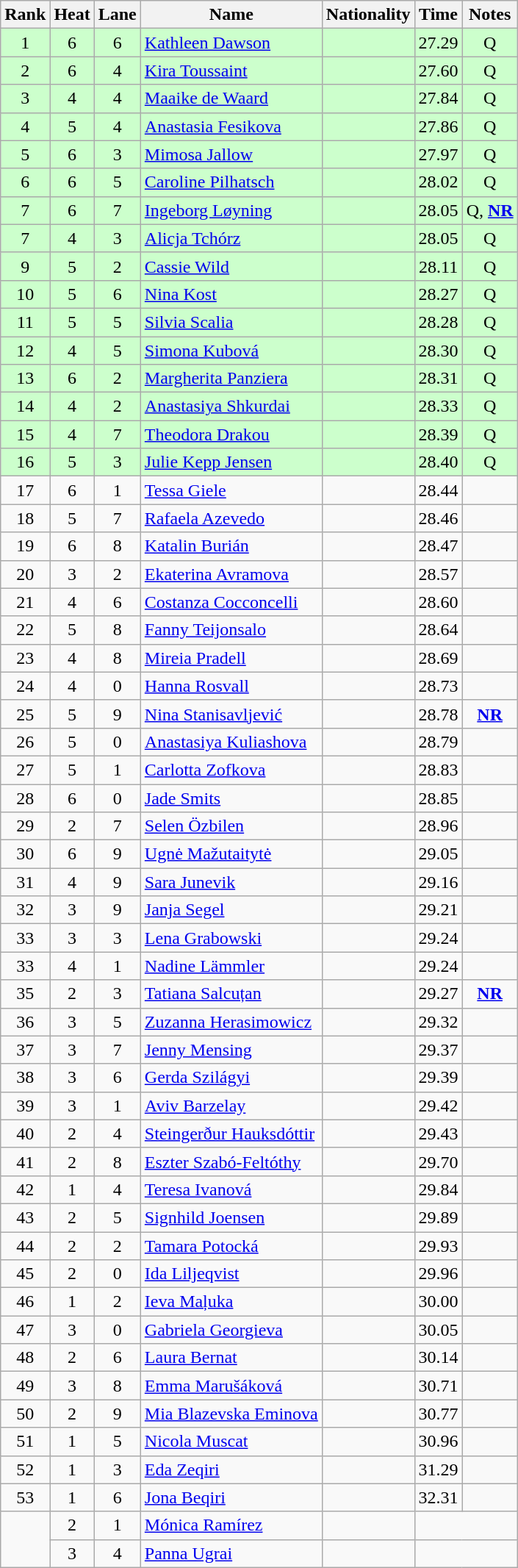<table class="wikitable sortable" style="text-align:center">
<tr>
<th>Rank</th>
<th>Heat</th>
<th>Lane</th>
<th>Name</th>
<th>Nationality</th>
<th>Time</th>
<th>Notes</th>
</tr>
<tr bgcolor=ccffcc>
<td>1</td>
<td>6</td>
<td>6</td>
<td align=left><a href='#'>Kathleen Dawson</a></td>
<td align=left></td>
<td>27.29</td>
<td>Q</td>
</tr>
<tr bgcolor=ccffcc>
<td>2</td>
<td>6</td>
<td>4</td>
<td align=left><a href='#'>Kira Toussaint</a></td>
<td align=left></td>
<td>27.60</td>
<td>Q</td>
</tr>
<tr bgcolor=ccffcc>
<td>3</td>
<td>4</td>
<td>4</td>
<td align=left><a href='#'>Maaike de Waard</a></td>
<td align=left></td>
<td>27.84</td>
<td>Q</td>
</tr>
<tr bgcolor=ccffcc>
<td>4</td>
<td>5</td>
<td>4</td>
<td align=left><a href='#'>Anastasia Fesikova</a></td>
<td align=left></td>
<td>27.86</td>
<td>Q</td>
</tr>
<tr bgcolor=ccffcc>
<td>5</td>
<td>6</td>
<td>3</td>
<td align=left><a href='#'>Mimosa Jallow</a></td>
<td align=left></td>
<td>27.97</td>
<td>Q</td>
</tr>
<tr bgcolor=ccffcc>
<td>6</td>
<td>6</td>
<td>5</td>
<td align=left><a href='#'>Caroline Pilhatsch</a></td>
<td align=left></td>
<td>28.02</td>
<td>Q</td>
</tr>
<tr bgcolor=ccffcc>
<td>7</td>
<td>6</td>
<td>7</td>
<td align=left><a href='#'>Ingeborg Løyning</a></td>
<td align=left></td>
<td>28.05</td>
<td>Q, <strong><a href='#'>NR</a></strong></td>
</tr>
<tr bgcolor=ccffcc>
<td>7</td>
<td>4</td>
<td>3</td>
<td align=left><a href='#'>Alicja Tchórz</a></td>
<td align=left></td>
<td>28.05</td>
<td>Q</td>
</tr>
<tr bgcolor=ccffcc>
<td>9</td>
<td>5</td>
<td>2</td>
<td align=left><a href='#'>Cassie Wild</a></td>
<td align=left></td>
<td>28.11</td>
<td>Q</td>
</tr>
<tr bgcolor=ccffcc>
<td>10</td>
<td>5</td>
<td>6</td>
<td align=left><a href='#'>Nina Kost</a></td>
<td align=left></td>
<td>28.27</td>
<td>Q</td>
</tr>
<tr bgcolor=ccffcc>
<td>11</td>
<td>5</td>
<td>5</td>
<td align=left><a href='#'>Silvia Scalia</a></td>
<td align=left></td>
<td>28.28</td>
<td>Q</td>
</tr>
<tr bgcolor=ccffcc>
<td>12</td>
<td>4</td>
<td>5</td>
<td align=left><a href='#'>Simona Kubová</a></td>
<td align=left></td>
<td>28.30</td>
<td>Q</td>
</tr>
<tr bgcolor=ccffcc>
<td>13</td>
<td>6</td>
<td>2</td>
<td align=left><a href='#'>Margherita Panziera</a></td>
<td align=left></td>
<td>28.31</td>
<td>Q</td>
</tr>
<tr bgcolor=ccffcc>
<td>14</td>
<td>4</td>
<td>2</td>
<td align=left><a href='#'>Anastasiya Shkurdai</a></td>
<td align=left></td>
<td>28.33</td>
<td>Q</td>
</tr>
<tr bgcolor=ccffcc>
<td>15</td>
<td>4</td>
<td>7</td>
<td align=left><a href='#'>Theodora Drakou</a></td>
<td align=left></td>
<td>28.39</td>
<td>Q</td>
</tr>
<tr bgcolor=ccffcc>
<td>16</td>
<td>5</td>
<td>3</td>
<td align=left><a href='#'>Julie Kepp Jensen</a></td>
<td align=left></td>
<td>28.40</td>
<td>Q</td>
</tr>
<tr>
<td>17</td>
<td>6</td>
<td>1</td>
<td align=left><a href='#'>Tessa Giele</a></td>
<td align=left></td>
<td>28.44</td>
<td></td>
</tr>
<tr>
<td>18</td>
<td>5</td>
<td>7</td>
<td align=left><a href='#'>Rafaela Azevedo</a></td>
<td align=left></td>
<td>28.46</td>
<td></td>
</tr>
<tr>
<td>19</td>
<td>6</td>
<td>8</td>
<td align=left><a href='#'>Katalin Burián</a></td>
<td align=left></td>
<td>28.47</td>
<td></td>
</tr>
<tr>
<td>20</td>
<td>3</td>
<td>2</td>
<td align=left><a href='#'>Ekaterina Avramova</a></td>
<td align=left></td>
<td>28.57</td>
<td></td>
</tr>
<tr>
<td>21</td>
<td>4</td>
<td>6</td>
<td align=left><a href='#'>Costanza Cocconcelli</a></td>
<td align=left></td>
<td>28.60</td>
<td></td>
</tr>
<tr>
<td>22</td>
<td>5</td>
<td>8</td>
<td align=left><a href='#'>Fanny Teijonsalo</a></td>
<td align=left></td>
<td>28.64</td>
<td></td>
</tr>
<tr>
<td>23</td>
<td>4</td>
<td>8</td>
<td align=left><a href='#'>Mireia Pradell</a></td>
<td align=left></td>
<td>28.69</td>
<td></td>
</tr>
<tr>
<td>24</td>
<td>4</td>
<td>0</td>
<td align=left><a href='#'>Hanna Rosvall</a></td>
<td align=left></td>
<td>28.73</td>
<td></td>
</tr>
<tr>
<td>25</td>
<td>5</td>
<td>9</td>
<td align=left><a href='#'>Nina Stanisavljević</a></td>
<td align=left></td>
<td>28.78</td>
<td><strong><a href='#'>NR</a></strong></td>
</tr>
<tr>
<td>26</td>
<td>5</td>
<td>0</td>
<td align=left><a href='#'>Anastasiya Kuliashova</a></td>
<td align=left></td>
<td>28.79</td>
<td></td>
</tr>
<tr>
<td>27</td>
<td>5</td>
<td>1</td>
<td align=left><a href='#'>Carlotta Zofkova</a></td>
<td align=left></td>
<td>28.83</td>
<td></td>
</tr>
<tr>
<td>28</td>
<td>6</td>
<td>0</td>
<td align=left><a href='#'>Jade Smits</a></td>
<td align=left></td>
<td>28.85</td>
<td></td>
</tr>
<tr>
<td>29</td>
<td>2</td>
<td>7</td>
<td align=left><a href='#'>Selen Özbilen</a></td>
<td align=left></td>
<td>28.96</td>
<td></td>
</tr>
<tr>
<td>30</td>
<td>6</td>
<td>9</td>
<td align=left><a href='#'>Ugnė Mažutaitytė</a></td>
<td align=left></td>
<td>29.05</td>
<td></td>
</tr>
<tr>
<td>31</td>
<td>4</td>
<td>9</td>
<td align=left><a href='#'>Sara Junevik</a></td>
<td align=left></td>
<td>29.16</td>
<td></td>
</tr>
<tr>
<td>32</td>
<td>3</td>
<td>9</td>
<td align=left><a href='#'>Janja Segel</a></td>
<td align=left></td>
<td>29.21</td>
<td></td>
</tr>
<tr>
<td>33</td>
<td>3</td>
<td>3</td>
<td align=left><a href='#'>Lena Grabowski</a></td>
<td align=left></td>
<td>29.24</td>
<td></td>
</tr>
<tr>
<td>33</td>
<td>4</td>
<td>1</td>
<td align=left><a href='#'>Nadine Lämmler</a></td>
<td align=left></td>
<td>29.24</td>
<td></td>
</tr>
<tr>
<td>35</td>
<td>2</td>
<td>3</td>
<td align=left><a href='#'>Tatiana Salcuțan</a></td>
<td align=left></td>
<td>29.27</td>
<td><strong><a href='#'>NR</a></strong></td>
</tr>
<tr>
<td>36</td>
<td>3</td>
<td>5</td>
<td align=left><a href='#'>Zuzanna Herasimowicz</a></td>
<td align=left></td>
<td>29.32</td>
<td></td>
</tr>
<tr>
<td>37</td>
<td>3</td>
<td>7</td>
<td align=left><a href='#'>Jenny Mensing</a></td>
<td align=left></td>
<td>29.37</td>
<td></td>
</tr>
<tr>
<td>38</td>
<td>3</td>
<td>6</td>
<td align=left><a href='#'>Gerda Szilágyi</a></td>
<td align=left></td>
<td>29.39</td>
<td></td>
</tr>
<tr>
<td>39</td>
<td>3</td>
<td>1</td>
<td align=left><a href='#'>Aviv Barzelay</a></td>
<td align=left></td>
<td>29.42</td>
<td></td>
</tr>
<tr>
<td>40</td>
<td>2</td>
<td>4</td>
<td align=left><a href='#'>Steingerður Hauksdóttir</a></td>
<td align=left></td>
<td>29.43</td>
<td></td>
</tr>
<tr>
<td>41</td>
<td>2</td>
<td>8</td>
<td align=left><a href='#'>Eszter Szabó-Feltóthy</a></td>
<td align=left></td>
<td>29.70</td>
<td></td>
</tr>
<tr>
<td>42</td>
<td>1</td>
<td>4</td>
<td align=left><a href='#'>Teresa Ivanová</a></td>
<td align=left></td>
<td>29.84</td>
<td></td>
</tr>
<tr>
<td>43</td>
<td>2</td>
<td>5</td>
<td align=left><a href='#'>Signhild Joensen</a></td>
<td align=left></td>
<td>29.89</td>
<td></td>
</tr>
<tr>
<td>44</td>
<td>2</td>
<td>2</td>
<td align=left><a href='#'>Tamara Potocká</a></td>
<td align=left></td>
<td>29.93</td>
<td></td>
</tr>
<tr>
<td>45</td>
<td>2</td>
<td>0</td>
<td align=left><a href='#'>Ida Liljeqvist</a></td>
<td align=left></td>
<td>29.96</td>
<td></td>
</tr>
<tr>
<td>46</td>
<td>1</td>
<td>2</td>
<td align=left><a href='#'>Ieva Maļuka</a></td>
<td align=left></td>
<td>30.00</td>
<td></td>
</tr>
<tr>
<td>47</td>
<td>3</td>
<td>0</td>
<td align=left><a href='#'>Gabriela Georgieva</a></td>
<td align=left></td>
<td>30.05</td>
<td></td>
</tr>
<tr>
<td>48</td>
<td>2</td>
<td>6</td>
<td align=left><a href='#'>Laura Bernat</a></td>
<td align=left></td>
<td>30.14</td>
<td></td>
</tr>
<tr>
<td>49</td>
<td>3</td>
<td>8</td>
<td align=left><a href='#'>Emma Marušáková</a></td>
<td align=left></td>
<td>30.71</td>
<td></td>
</tr>
<tr>
<td>50</td>
<td>2</td>
<td>9</td>
<td align=left><a href='#'>Mia Blazevska Eminova</a></td>
<td align=left></td>
<td>30.77</td>
<td></td>
</tr>
<tr>
<td>51</td>
<td>1</td>
<td>5</td>
<td align=left><a href='#'>Nicola Muscat</a></td>
<td align=left></td>
<td>30.96</td>
<td></td>
</tr>
<tr>
<td>52</td>
<td>1</td>
<td>3</td>
<td align=left><a href='#'>Eda Zeqiri</a></td>
<td align=left></td>
<td>31.29</td>
<td></td>
</tr>
<tr>
<td>53</td>
<td>1</td>
<td>6</td>
<td align=left><a href='#'>Jona Beqiri</a></td>
<td align=left></td>
<td>32.31</td>
<td></td>
</tr>
<tr>
<td rowspan=2></td>
<td>2</td>
<td>1</td>
<td align=left><a href='#'>Mónica Ramírez</a></td>
<td align=left></td>
<td colspan=2></td>
</tr>
<tr>
<td>3</td>
<td>4</td>
<td align=left><a href='#'>Panna Ugrai</a></td>
<td align=left></td>
<td colspan=2></td>
</tr>
</table>
